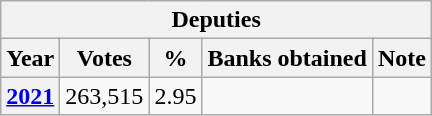<table class="wikitable">
<tr>
<th colspan="5">Deputies</th>
</tr>
<tr>
<th>Year</th>
<th>Votes</th>
<th>%</th>
<th>Banks obtained</th>
<th>Note</th>
</tr>
<tr>
<th><a href='#'>2021</a></th>
<td>263,515</td>
<td>2.95</td>
<td><br></td>
</tr>
</table>
